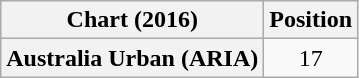<table class="wikitable plainrowheaders" style="text-align:center;">
<tr>
<th scope="col">Chart (2016)</th>
<th scope="col">Position</th>
</tr>
<tr>
<th scope="row">Australia Urban (ARIA)</th>
<td>17</td>
</tr>
</table>
